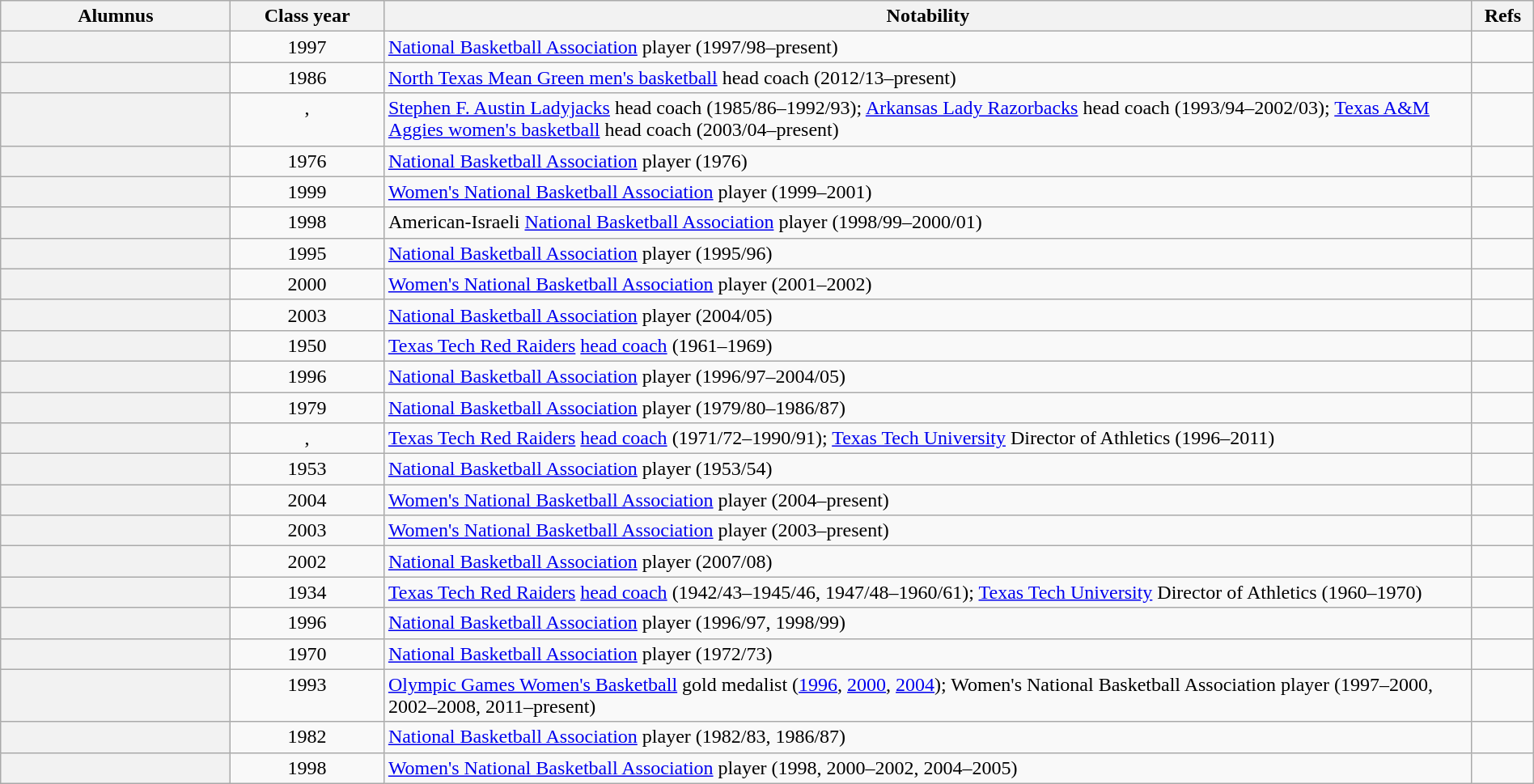<table class="wikitable plainrowheaders sortable" width=100%>
<tr valign="top">
<th scope="col" width="15%">Alumnus</th>
<th scope="col" width="10%">Class year</th>
<th scope="col" width="71%" class="unsortable">Notability</th>
<th scope="col" width="12%" class="unsortable">Refs</th>
</tr>
<tr valign="top">
<th scope="row"></th>
<td align="center">1997</td>
<td><a href='#'>National Basketball Association</a> player (1997/98–present)</td>
<td align="center"></td>
</tr>
<tr valign="top">
<th scope="row"></th>
<td align="center">1986</td>
<td><a href='#'>North Texas Mean Green men's basketball</a> head coach (2012/13–present)</td>
<td align="center"></td>
</tr>
<tr valign="top">
<th scope="row"></th>
<td align="center">, </td>
<td><a href='#'>Stephen F. Austin Ladyjacks</a> head coach (1985/86–1992/93); <a href='#'>Arkansas Lady Razorbacks</a> head coach (1993/94–2002/03); <a href='#'>Texas A&M Aggies women's basketball</a> head coach (2003/04–present)</td>
<td align="center"></td>
</tr>
<tr valign="top">
<th scope="row"></th>
<td align="center">1976</td>
<td><a href='#'>National Basketball Association</a> player (1976)</td>
<td align="center"></td>
</tr>
<tr valign="top">
<th scope="row"></th>
<td align="center">1999</td>
<td><a href='#'>Women's National Basketball Association</a> player (1999–2001)</td>
<td align="center"></td>
</tr>
<tr valign="top">
<th scope="row"></th>
<td align="center">1998</td>
<td>American-Israeli <a href='#'>National Basketball Association</a> player (1998/99–2000/01)</td>
<td align="center"></td>
</tr>
<tr valign="top">
<th scope="row"></th>
<td align="center">1995</td>
<td><a href='#'>National Basketball Association</a> player (1995/96)</td>
<td align="center"></td>
</tr>
<tr valign="top">
<th scope="row"></th>
<td align="center">2000</td>
<td><a href='#'>Women's National Basketball Association</a> player (2001–2002)</td>
<td align="center"></td>
</tr>
<tr valign="top">
<th scope="row"></th>
<td align="center">2003</td>
<td><a href='#'>National Basketball Association</a> player (2004/05)</td>
<td align="center"></td>
</tr>
<tr valign="top">
<th scope="row"></th>
<td align="center">1950</td>
<td><a href='#'>Texas Tech Red Raiders</a> <a href='#'>head coach</a> (1961–1969)</td>
<td align="center"></td>
</tr>
<tr valign="top">
<th scope="row"></th>
<td align="center">1996</td>
<td><a href='#'>National Basketball Association</a> player (1996/97–2004/05)</td>
<td align="center"></td>
</tr>
<tr valign="top">
<th scope="row"></th>
<td align="center">1979</td>
<td><a href='#'>National Basketball Association</a> player (1979/80–1986/87)</td>
<td align="center"></td>
</tr>
<tr valign="top">
<th scope="row"></th>
<td align="center">, </td>
<td><a href='#'>Texas Tech Red Raiders</a> <a href='#'>head coach</a> (1971/72–1990/91); <a href='#'>Texas Tech University</a> Director of Athletics (1996–2011)</td>
<td align="center"></td>
</tr>
<tr valign="top">
<th scope="row"></th>
<td align="center">1953</td>
<td><a href='#'>National Basketball Association</a> player (1953/54)</td>
<td align="center"></td>
</tr>
<tr valign="top">
<th scope="row"></th>
<td align="center">2004</td>
<td><a href='#'>Women's National Basketball Association</a> player (2004–present)</td>
<td align="center"></td>
</tr>
<tr valign="top">
<th scope="row"></th>
<td align="center">2003</td>
<td><a href='#'>Women's National Basketball Association</a> player (2003–present)</td>
<td align="center"></td>
</tr>
<tr valign="top">
<th scope="row"></th>
<td align="center">2002</td>
<td><a href='#'>National Basketball Association</a> player (2007/08)</td>
<td align="center"></td>
</tr>
<tr valign="top">
<th scope="row"></th>
<td align="center">1934</td>
<td><a href='#'>Texas Tech Red Raiders</a> <a href='#'>head coach</a> (1942/43–1945/46, 1947/48–1960/61); <a href='#'>Texas Tech University</a> Director of Athletics (1960–1970)</td>
<td align="center"></td>
</tr>
<tr valign="top">
<th scope="row"></th>
<td align="center">1996</td>
<td><a href='#'>National Basketball Association</a> player (1996/97, 1998/99)</td>
<td align="center"></td>
</tr>
<tr valign="top">
<th scope="row"></th>
<td align="center">1970</td>
<td><a href='#'>National Basketball Association</a> player (1972/73)</td>
<td align="center"></td>
</tr>
<tr valign="top">
<th scope="row"></th>
<td align="center">1993</td>
<td><a href='#'>Olympic Games Women's Basketball</a> gold medalist (<a href='#'>1996</a>, <a href='#'>2000</a>, <a href='#'>2004</a>); Women's National Basketball Association player (1997–2000, 2002–2008, 2011–present)</td>
<td align="center"></td>
</tr>
<tr valign="top">
<th scope="row"></th>
<td align="center">1982</td>
<td><a href='#'>National Basketball Association</a> player (1982/83, 1986/87)</td>
<td align="center"></td>
</tr>
<tr valign="top">
<th scope="row"></th>
<td align="center">1998</td>
<td><a href='#'>Women's National Basketball Association</a> player (1998, 2000–2002, 2004–2005)</td>
<td align="center"></td>
</tr>
</table>
